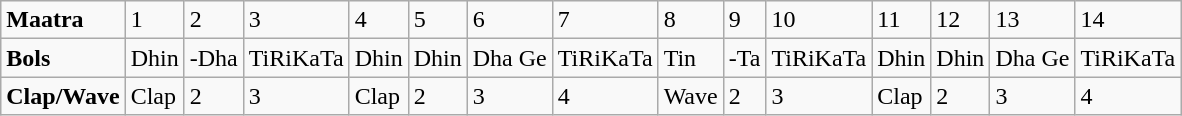<table class="wikitable">
<tr>
<td><strong>Maatra</strong></td>
<td>1</td>
<td>2</td>
<td>3</td>
<td>4</td>
<td>5</td>
<td>6</td>
<td>7</td>
<td>8</td>
<td>9</td>
<td>10</td>
<td>11</td>
<td>12</td>
<td>13</td>
<td>14</td>
</tr>
<tr>
<td><strong>Bols</strong></td>
<td>Dhin</td>
<td>-Dha</td>
<td>TiRiKaTa</td>
<td>Dhin</td>
<td>Dhin</td>
<td>Dha Ge</td>
<td>TiRiKaTa</td>
<td>Tin</td>
<td>-Ta</td>
<td>TiRiKaTa</td>
<td>Dhin</td>
<td>Dhin</td>
<td>Dha Ge</td>
<td>TiRiKaTa</td>
</tr>
<tr>
<td><strong>Clap/Wave</strong></td>
<td>Clap</td>
<td>2</td>
<td>3</td>
<td>Clap</td>
<td>2</td>
<td>3</td>
<td>4</td>
<td>Wave</td>
<td>2</td>
<td>3</td>
<td>Clap</td>
<td>2</td>
<td>3</td>
<td>4</td>
</tr>
</table>
